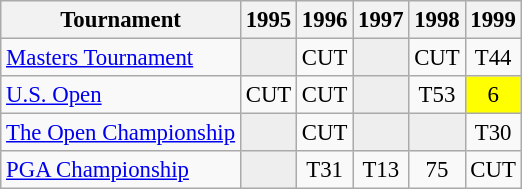<table class="wikitable" style="font-size:95%;text-align:center;">
<tr>
<th>Tournament</th>
<th>1995</th>
<th>1996</th>
<th>1997</th>
<th>1998</th>
<th>1999</th>
</tr>
<tr>
<td align=left><a href='#'>Masters Tournament</a></td>
<td style="background:#eeeeee;"></td>
<td>CUT</td>
<td style="background:#eeeeee;"></td>
<td>CUT</td>
<td>T44</td>
</tr>
<tr>
<td align=left><a href='#'>U.S. Open</a></td>
<td>CUT</td>
<td>CUT</td>
<td style="background:#eeeeee;"></td>
<td>T53</td>
<td style="background:yellow;">6</td>
</tr>
<tr>
<td align=left><a href='#'>The Open Championship</a></td>
<td style="background:#eeeeee;"></td>
<td>CUT</td>
<td style="background:#eeeeee;"></td>
<td style="background:#eeeeee;"></td>
<td>T30</td>
</tr>
<tr>
<td align=left><a href='#'>PGA Championship</a></td>
<td style="background:#eeeeee;"></td>
<td>T31</td>
<td>T13</td>
<td>75</td>
<td>CUT</td>
</tr>
</table>
